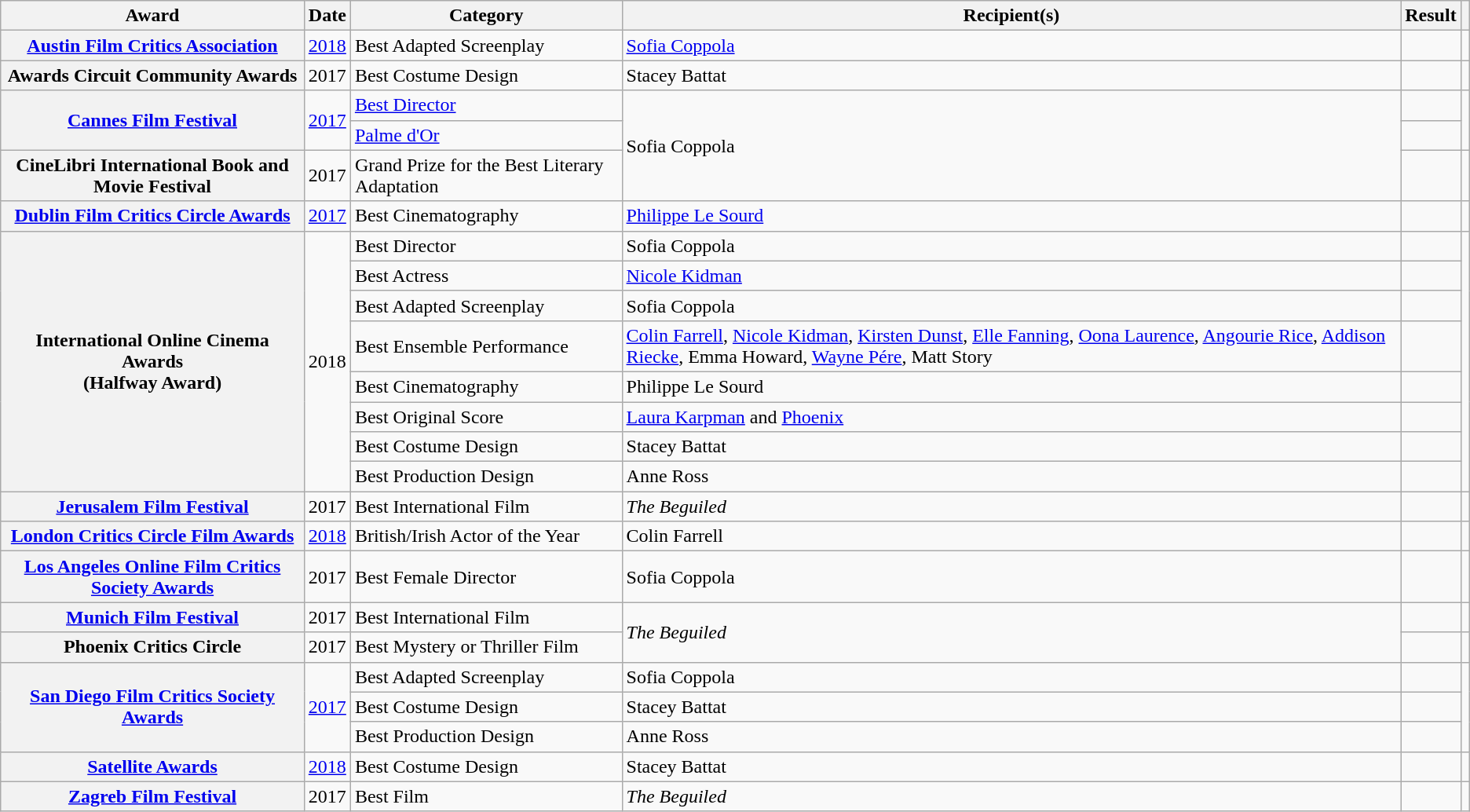<table class="wikitable plainrowheaders sortable">
<tr>
<th scope="col">Award</th>
<th scope="col">Date</th>
<th scope="col">Category</th>
<th scope="col">Recipient(s)</th>
<th scope="col">Result</th>
<th scope="col" class="unsortable"></th>
</tr>
<tr>
<th scope="row"><a href='#'>Austin Film Critics Association</a></th>
<td><a href='#'>2018</a></td>
<td>Best Adapted Screenplay</td>
<td><a href='#'>Sofia Coppola</a></td>
<td></td>
<td></td>
</tr>
<tr>
<th scope="row">Awards Circuit Community Awards</th>
<td>2017</td>
<td>Best Costume Design</td>
<td>Stacey Battat</td>
<td></td>
<td></td>
</tr>
<tr>
<th scope="row" rowspan="2"><a href='#'>Cannes Film Festival</a></th>
<td rowspan="2"><a href='#'>2017</a></td>
<td><a href='#'>Best Director</a></td>
<td rowspan="3">Sofia Coppola</td>
<td></td>
<td rowspan="2"></td>
</tr>
<tr>
<td><a href='#'>Palme d'Or</a></td>
<td></td>
</tr>
<tr>
<th scope="row">CineLibri International Book and Movie Festival</th>
<td>2017</td>
<td>Grand Prize for the Best Literary Adaptation</td>
<td></td>
<td></td>
</tr>
<tr>
<th scope="row"><a href='#'>Dublin Film Critics Circle Awards</a></th>
<td><a href='#'>2017</a></td>
<td>Best Cinematography</td>
<td><a href='#'>Philippe Le Sourd</a></td>
<td></td>
<td></td>
</tr>
<tr>
<th scope="row" rowspan="8">International Online Cinema Awards<br>(Halfway Award)</th>
<td rowspan="8">2018</td>
<td>Best Director</td>
<td>Sofia Coppola</td>
<td></td>
<td rowspan="8"></td>
</tr>
<tr>
<td>Best Actress</td>
<td><a href='#'>Nicole Kidman</a></td>
<td></td>
</tr>
<tr>
<td>Best Adapted Screenplay</td>
<td>Sofia Coppola</td>
<td></td>
</tr>
<tr>
<td>Best Ensemble Performance</td>
<td><a href='#'>Colin Farrell</a>, <a href='#'>Nicole Kidman</a>, <a href='#'>Kirsten Dunst</a>, <a href='#'>Elle Fanning</a>, <a href='#'>Oona Laurence</a>, <a href='#'>Angourie Rice</a>, <a href='#'>Addison Riecke</a>, Emma Howard, <a href='#'>Wayne Pére</a>, Matt Story</td>
<td></td>
</tr>
<tr>
<td>Best Cinematography</td>
<td>Philippe Le Sourd</td>
<td></td>
</tr>
<tr>
<td>Best Original Score</td>
<td><a href='#'>Laura Karpman</a> and <a href='#'>Phoenix</a></td>
<td></td>
</tr>
<tr>
<td>Best Costume Design</td>
<td>Stacey Battat</td>
<td></td>
</tr>
<tr>
<td>Best Production Design</td>
<td>Anne Ross</td>
<td></td>
</tr>
<tr>
<th scope="row"><a href='#'>Jerusalem Film Festival</a></th>
<td>2017</td>
<td>Best International Film</td>
<td><em>The Beguiled</em></td>
<td></td>
<td></td>
</tr>
<tr>
<th scope="row"><a href='#'>London Critics Circle Film Awards</a></th>
<td><a href='#'>2018</a></td>
<td>British/Irish Actor of the Year</td>
<td>Colin Farrell</td>
<td></td>
<td></td>
</tr>
<tr>
<th scope="row"><a href='#'>Los Angeles Online Film Critics Society Awards</a></th>
<td>2017</td>
<td>Best Female Director</td>
<td>Sofia Coppola</td>
<td></td>
<td></td>
</tr>
<tr>
<th scope="row"><a href='#'>Munich Film Festival</a></th>
<td>2017</td>
<td>Best International Film</td>
<td rowspan="2"><em>The Beguiled</em></td>
<td></td>
<td></td>
</tr>
<tr>
<th scope="row">Phoenix Critics Circle</th>
<td>2017</td>
<td>Best Mystery or Thriller Film</td>
<td></td>
<td></td>
</tr>
<tr>
<th scope="row" rowspan="3"><a href='#'>San Diego Film Critics Society Awards</a></th>
<td rowspan="3"><a href='#'>2017</a></td>
<td>Best Adapted Screenplay</td>
<td>Sofia Coppola</td>
<td></td>
<td rowspan="3"></td>
</tr>
<tr>
<td>Best Costume Design</td>
<td>Stacey Battat</td>
<td></td>
</tr>
<tr>
<td>Best Production Design</td>
<td>Anne Ross</td>
<td></td>
</tr>
<tr>
<th scope="row"><a href='#'>Satellite Awards</a></th>
<td><a href='#'>2018</a></td>
<td>Best Costume Design</td>
<td>Stacey Battat</td>
<td></td>
<td></td>
</tr>
<tr>
<th scope="row"><a href='#'>Zagreb Film Festival</a></th>
<td>2017</td>
<td>Best Film</td>
<td><em>The Beguiled</em></td>
<td></td>
<td></td>
</tr>
</table>
